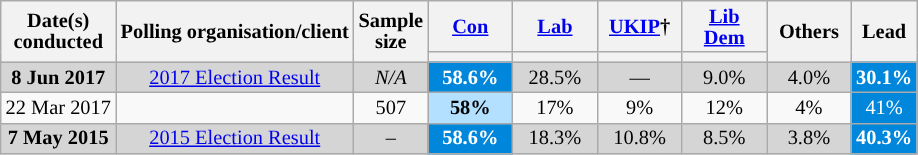<table class="wikitable sortable mw-datatable" style="text-align:center;font-size:85%;line-height:14px">
<tr>
<th rowspan="2">Date(s)<br>conducted</th>
<th rowspan="2">Polling organisation/client</th>
<th rowspan="2">Sample<br>size</th>
<th style="width:50px;" class="unsortable"><a href='#'>Con</a></th>
<th style="width:50px;" class="unsortable"><a href='#'>Lab</a></th>
<th style="width:50px;" class="unsortable"><a href='#'>UKIP</a>†</th>
<th style="width:50px;" class="unsortable"><a href='#'>Lib Dem</a></th>
<th style="width:50px;" rowspan="2" class="unsortable">Others</th>
<th class="unsortable" style="width:20px;" rowspan="2">Lead</th>
</tr>
<tr>
<th class="unsortable" style="color:inherit;background:"></th>
<th class="unsortable" style="color:inherit;background:"></th>
<th class="unsortable" style="color:inherit;background:"></th>
<th class="unsortable" style="color:inherit;background:"></th>
</tr>
<tr>
<td style="background:#D5D5D5"><strong>8 Jun 2017</strong></td>
<td style="background:#D5D5D5"><a href='#'>2017 Election Result</a></td>
<td style="background:#D5D5D5"><em>N/A</em></td>
<td style="background:#0087dc; color:white;"><strong>58.6%</strong></td>
<td style="background:#D5D5D5">28.5%</td>
<td style="background:#D5D5D5">—</td>
<td style="background:#D5D5D5">9.0%</td>
<td style="background:#D5D5D5">4.0%</td>
<td style="background:#0087DC; color:white;"><strong>30.1%</strong></td>
</tr>
<tr>
<td rowspan=1>22 Mar 2017</td>
<td rowspan=1></td>
<td rowspan=1>507</td>
<td style="background:#B3E0FF"><strong>58%</strong></td>
<td>17%</td>
<td>9%</td>
<td>12%</td>
<td>4%</td>
<td style="background:#0087DC; color:white;">41%</td>
</tr>
<tr>
<td style="background:#D5D5D5"><strong>7 May 2015</strong></td>
<td style="background:#D5D5D5"><a href='#'>2015 Election Result</a></td>
<td style="background:#D5D5D5">–</td>
<td style="background:#0087dc; color:white;"><strong>58.6%</strong></td>
<td style="background:#D5D5D5">18.3%</td>
<td style="background:#D5D5D5">10.8%</td>
<td style="background:#D5D5D5">8.5%</td>
<td style="background:#D5D5D5">3.8%</td>
<td style="background:#0087DC; color:white;"><strong>40.3%</strong></td>
</tr>
</table>
